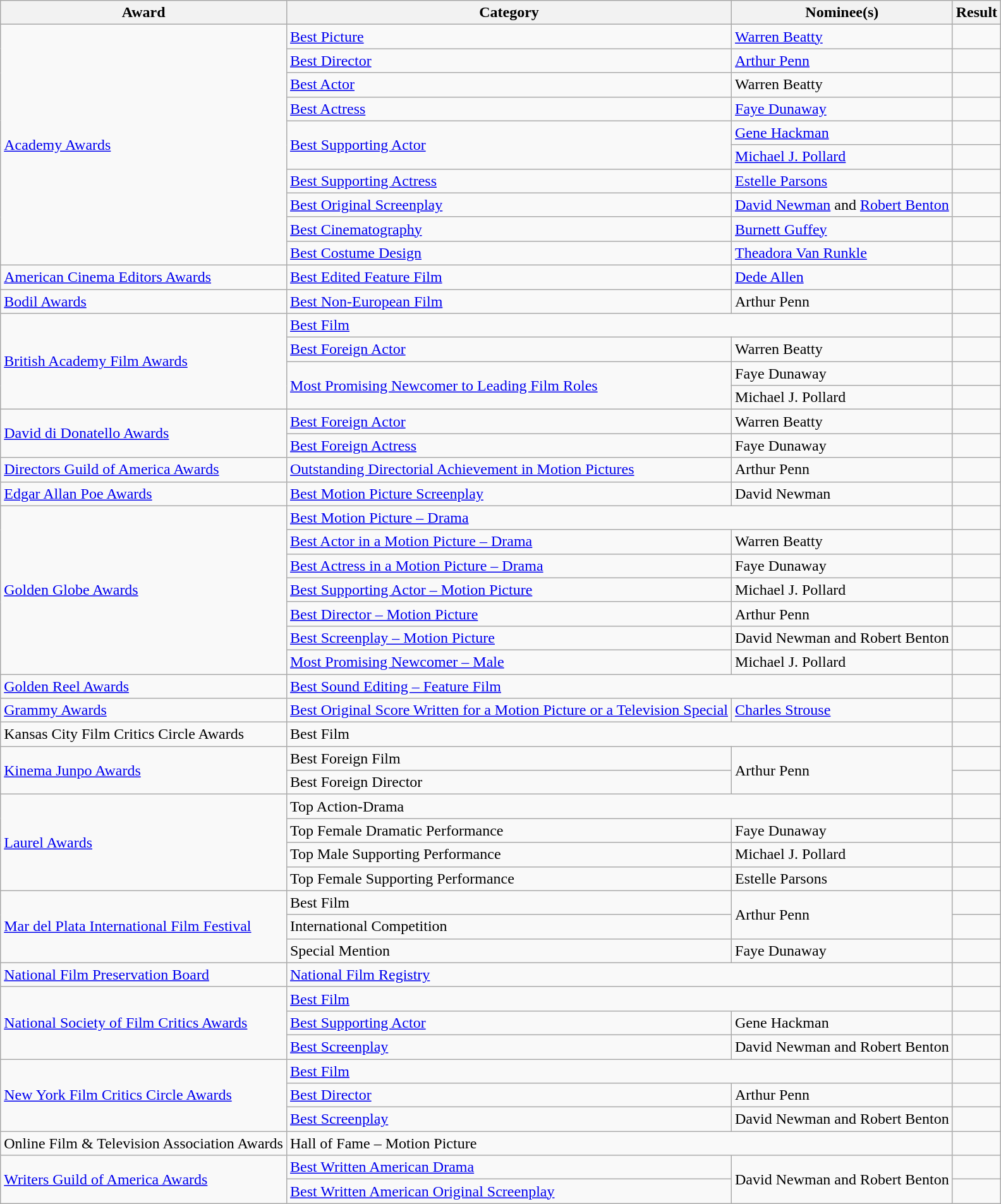<table class="wikitable plainrowheaders">
<tr>
<th>Award</th>
<th>Category</th>
<th>Nominee(s)</th>
<th>Result</th>
</tr>
<tr>
<td rowspan="10"><a href='#'>Academy Awards</a></td>
<td><a href='#'>Best Picture</a></td>
<td><a href='#'>Warren Beatty</a></td>
<td></td>
</tr>
<tr>
<td><a href='#'>Best Director</a></td>
<td><a href='#'>Arthur Penn</a></td>
<td></td>
</tr>
<tr>
<td><a href='#'>Best Actor</a></td>
<td>Warren Beatty</td>
<td></td>
</tr>
<tr>
<td><a href='#'>Best Actress</a></td>
<td><a href='#'>Faye Dunaway</a></td>
<td></td>
</tr>
<tr>
<td rowspan="2"><a href='#'>Best Supporting Actor</a></td>
<td><a href='#'>Gene Hackman</a></td>
<td></td>
</tr>
<tr>
<td><a href='#'>Michael J. Pollard</a></td>
<td></td>
</tr>
<tr>
<td><a href='#'>Best Supporting Actress</a></td>
<td><a href='#'>Estelle Parsons</a></td>
<td></td>
</tr>
<tr>
<td><a href='#'>Best Original Screenplay</a></td>
<td><a href='#'>David Newman</a> and <a href='#'>Robert Benton</a></td>
<td></td>
</tr>
<tr>
<td><a href='#'>Best Cinematography</a></td>
<td><a href='#'>Burnett Guffey</a></td>
<td></td>
</tr>
<tr>
<td><a href='#'>Best Costume Design</a></td>
<td><a href='#'>Theadora Van Runkle</a></td>
<td></td>
</tr>
<tr>
<td><a href='#'>American Cinema Editors Awards</a></td>
<td><a href='#'>Best Edited Feature Film</a></td>
<td><a href='#'>Dede Allen</a></td>
<td></td>
</tr>
<tr>
<td><a href='#'>Bodil Awards</a></td>
<td><a href='#'>Best Non-European Film</a></td>
<td>Arthur Penn</td>
<td></td>
</tr>
<tr>
<td rowspan="4"><a href='#'>British Academy Film Awards</a></td>
<td colspan="2"><a href='#'>Best Film</a></td>
<td></td>
</tr>
<tr>
<td><a href='#'>Best Foreign Actor</a></td>
<td>Warren Beatty</td>
<td></td>
</tr>
<tr>
<td rowspan="2"><a href='#'>Most Promising Newcomer to Leading Film Roles</a></td>
<td>Faye Dunaway</td>
<td></td>
</tr>
<tr>
<td>Michael J. Pollard</td>
<td></td>
</tr>
<tr>
<td rowspan="2"><a href='#'>David di Donatello Awards</a></td>
<td><a href='#'>Best Foreign Actor</a></td>
<td>Warren Beatty</td>
<td></td>
</tr>
<tr>
<td><a href='#'>Best Foreign Actress</a></td>
<td>Faye Dunaway</td>
<td></td>
</tr>
<tr>
<td><a href='#'>Directors Guild of America Awards</a></td>
<td><a href='#'>Outstanding Directorial Achievement in Motion Pictures</a></td>
<td>Arthur Penn</td>
<td></td>
</tr>
<tr>
<td><a href='#'>Edgar Allan Poe Awards</a></td>
<td><a href='#'>Best Motion Picture Screenplay</a></td>
<td>David Newman</td>
<td></td>
</tr>
<tr>
<td rowspan="7"><a href='#'>Golden Globe Awards</a></td>
<td colspan="2"><a href='#'>Best Motion Picture – Drama</a></td>
<td></td>
</tr>
<tr>
<td><a href='#'>Best Actor in a Motion Picture – Drama</a></td>
<td>Warren Beatty</td>
<td></td>
</tr>
<tr>
<td><a href='#'>Best Actress in a Motion Picture – Drama</a></td>
<td>Faye Dunaway</td>
<td></td>
</tr>
<tr>
<td><a href='#'>Best Supporting Actor – Motion Picture</a></td>
<td>Michael J. Pollard</td>
<td></td>
</tr>
<tr>
<td><a href='#'>Best Director – Motion Picture</a></td>
<td>Arthur Penn</td>
<td></td>
</tr>
<tr>
<td><a href='#'>Best Screenplay – Motion Picture</a></td>
<td>David Newman and Robert Benton</td>
<td></td>
</tr>
<tr>
<td><a href='#'>Most Promising Newcomer – Male</a></td>
<td>Michael J. Pollard</td>
<td></td>
</tr>
<tr>
<td><a href='#'>Golden Reel Awards</a></td>
<td colspan="2"><a href='#'>Best Sound Editing – Feature Film</a></td>
<td></td>
</tr>
<tr>
<td><a href='#'>Grammy Awards</a></td>
<td><a href='#'>Best Original Score Written for a Motion Picture or a Television Special</a></td>
<td><a href='#'>Charles Strouse</a></td>
<td></td>
</tr>
<tr>
<td>Kansas City Film Critics Circle Awards</td>
<td colspan="2">Best Film</td>
<td></td>
</tr>
<tr>
<td rowspan="2"><a href='#'>Kinema Junpo Awards</a></td>
<td>Best Foreign Film</td>
<td rowspan="2">Arthur Penn</td>
<td></td>
</tr>
<tr>
<td>Best Foreign Director</td>
<td></td>
</tr>
<tr>
<td rowspan="4"><a href='#'>Laurel Awards</a></td>
<td colspan="2">Top Action-Drama</td>
<td></td>
</tr>
<tr>
<td>Top Female Dramatic Performance</td>
<td>Faye Dunaway</td>
<td></td>
</tr>
<tr>
<td>Top Male Supporting Performance</td>
<td>Michael J. Pollard</td>
<td></td>
</tr>
<tr>
<td>Top Female Supporting Performance</td>
<td>Estelle Parsons</td>
<td></td>
</tr>
<tr>
<td rowspan="3"><a href='#'>Mar del Plata International Film Festival</a></td>
<td>Best Film</td>
<td rowspan="2">Arthur Penn</td>
<td></td>
</tr>
<tr>
<td>International Competition</td>
<td></td>
</tr>
<tr>
<td>Special Mention</td>
<td>Faye Dunaway</td>
<td></td>
</tr>
<tr>
<td><a href='#'>National Film Preservation Board</a></td>
<td colspan="2"><a href='#'>National Film Registry</a></td>
<td></td>
</tr>
<tr>
<td rowspan="3"><a href='#'>National Society of Film Critics Awards</a></td>
<td colspan="2"><a href='#'>Best Film</a></td>
<td></td>
</tr>
<tr>
<td><a href='#'>Best Supporting Actor</a></td>
<td>Gene Hackman</td>
<td></td>
</tr>
<tr>
<td><a href='#'>Best Screenplay</a></td>
<td>David Newman and Robert Benton</td>
<td></td>
</tr>
<tr>
<td rowspan="3"><a href='#'>New York Film Critics Circle Awards</a></td>
<td colspan="2"><a href='#'>Best Film</a></td>
<td></td>
</tr>
<tr>
<td><a href='#'>Best Director</a></td>
<td>Arthur Penn</td>
<td></td>
</tr>
<tr>
<td><a href='#'>Best Screenplay</a></td>
<td>David Newman and Robert Benton</td>
<td></td>
</tr>
<tr>
<td>Online Film & Television Association Awards</td>
<td colspan="2">Hall of Fame – Motion Picture</td>
<td></td>
</tr>
<tr>
<td rowspan="2"><a href='#'>Writers Guild of America Awards</a></td>
<td><a href='#'>Best Written American Drama</a></td>
<td rowspan="2">David Newman and Robert Benton</td>
<td></td>
</tr>
<tr>
<td><a href='#'>Best Written American Original Screenplay</a></td>
<td></td>
</tr>
</table>
